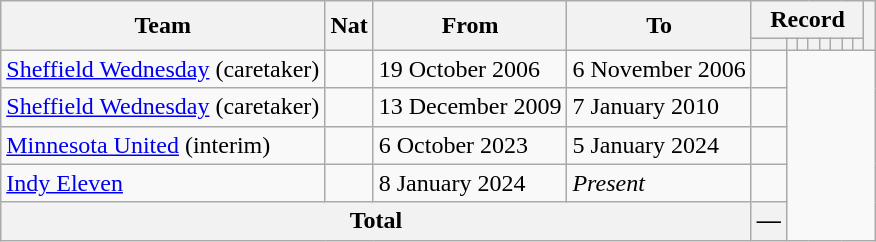<table class="wikitable" style="text-align: center">
<tr>
<th rowspan="2">Team</th>
<th rowspan="2">Nat</th>
<th rowspan="2">From</th>
<th rowspan="2">To</th>
<th colspan="8">Record</th>
<th rowspan=2></th>
</tr>
<tr>
<th></th>
<th></th>
<th></th>
<th></th>
<th></th>
<th></th>
<th></th>
<th></th>
</tr>
<tr>
<td align=left><a href='#'>Sheffield Wednesday</a> (caretaker)</td>
<td></td>
<td align=left>19 October 2006</td>
<td align=left>6 November 2006<br></td>
<td></td>
</tr>
<tr>
<td align=left><a href='#'>Sheffield Wednesday</a> (caretaker)</td>
<td></td>
<td align=left>13 December 2009</td>
<td align=left>7 January 2010<br></td>
<td></td>
</tr>
<tr>
<td align=left><a href='#'>Minnesota United</a> (interim)</td>
<td></td>
<td align=left>6 October 2023</td>
<td align=left>5 January 2024<br></td>
<td></td>
</tr>
<tr>
<td align=left><a href='#'>Indy Eleven</a></td>
<td></td>
<td align=left>8 January 2024</td>
<td align=left><em>Present</em><br></td>
<td></td>
</tr>
<tr>
<th colspan="4">Total<br></th>
<th>—</th>
</tr>
</table>
